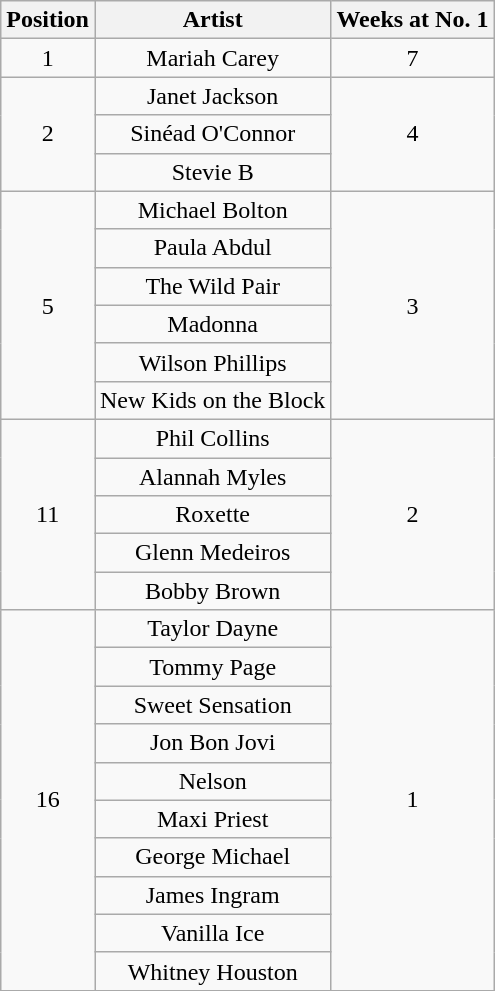<table class="wikitable plainrowheaders" style="text-align:center;">
<tr>
<th>Position</th>
<th>Artist</th>
<th>Weeks at No. 1</th>
</tr>
<tr>
<td>1</td>
<td>Mariah Carey</td>
<td>7</td>
</tr>
<tr>
<td rowspan=3>2</td>
<td>Janet Jackson</td>
<td rowspan=3>4</td>
</tr>
<tr>
<td>Sinéad O'Connor</td>
</tr>
<tr>
<td>Stevie B</td>
</tr>
<tr>
<td rowspan=6>5</td>
<td>Michael Bolton</td>
<td rowspan=6>3</td>
</tr>
<tr>
<td>Paula Abdul</td>
</tr>
<tr>
<td>The Wild Pair</td>
</tr>
<tr>
<td>Madonna</td>
</tr>
<tr>
<td>Wilson Phillips</td>
</tr>
<tr>
<td>New Kids on the Block</td>
</tr>
<tr>
<td rowspan=5>11</td>
<td>Phil Collins</td>
<td rowspan=5>2</td>
</tr>
<tr>
<td>Alannah Myles</td>
</tr>
<tr>
<td>Roxette</td>
</tr>
<tr>
<td>Glenn Medeiros</td>
</tr>
<tr>
<td>Bobby Brown</td>
</tr>
<tr>
<td rowspan=10>16</td>
<td>Taylor Dayne</td>
<td rowspan=10>1</td>
</tr>
<tr>
<td>Tommy Page</td>
</tr>
<tr>
<td>Sweet Sensation</td>
</tr>
<tr>
<td>Jon Bon Jovi</td>
</tr>
<tr>
<td>Nelson</td>
</tr>
<tr>
<td>Maxi Priest</td>
</tr>
<tr>
<td>George Michael</td>
</tr>
<tr>
<td>James Ingram</td>
</tr>
<tr>
<td>Vanilla Ice</td>
</tr>
<tr>
<td>Whitney Houston</td>
</tr>
</table>
